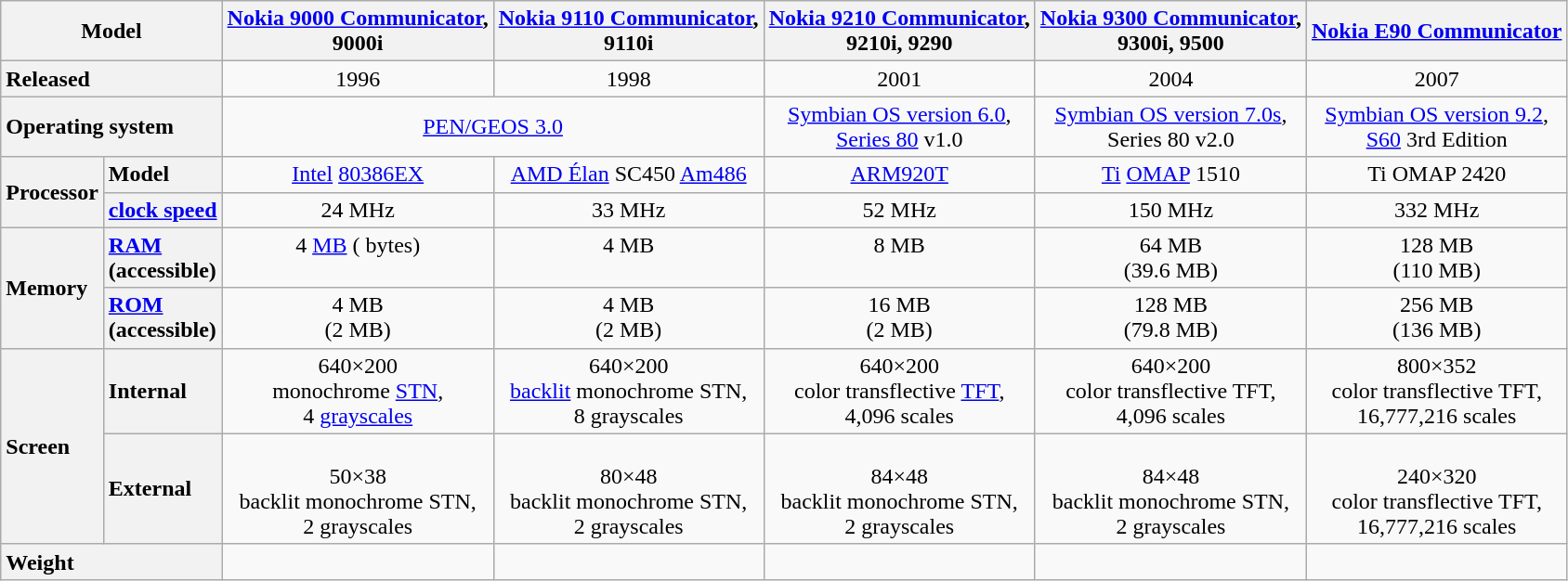<table class="wikitable" style="text-align:center">
<tr>
<th colspan="2">Model</th>
<th><a href='#'>Nokia 9000 Communicator</a>,<br>9000i</th>
<th><a href='#'>Nokia 9110 Communicator</a>,<br>9110i</th>
<th><a href='#'>Nokia 9210 Communicator</a>,<br>9210i, 9290</th>
<th><a href='#'>Nokia 9300 Communicator</a>,<br>9300i, 9500</th>
<th><a href='#'>Nokia E90 Communicator</a></th>
</tr>
<tr>
<th colspan="2" style="text-align:left">Released</th>
<td>1996</td>
<td>1998</td>
<td>2001</td>
<td>2004</td>
<td>2007</td>
</tr>
<tr>
<th colspan="2" style="text-align:left">Operating system</th>
<td colspan="2"><a href='#'>PEN/GEOS 3.0</a></td>
<td><a href='#'>Symbian OS version 6.0</a>,<br><a href='#'>Series 80</a> v1.0</td>
<td><a href='#'>Symbian OS version 7.0s</a>,<br>Series 80 v2.0</td>
<td><a href='#'>Symbian OS version 9.2</a>,<br><a href='#'>S60</a> 3rd Edition</td>
</tr>
<tr>
<th style="text-align:left" rowspan="2">Processor</th>
<th style="text-align:left">Model</th>
<td><a href='#'>Intel</a> <a href='#'>80386EX</a></td>
<td><a href='#'>AMD Élan</a> SC450 <a href='#'>Am486</a></td>
<td><a href='#'>ARM920T</a></td>
<td><a href='#'>Ti</a> <a href='#'>OMAP</a> 1510</td>
<td>Ti OMAP 2420</td>
</tr>
<tr>
<th style="text-align:left"><a href='#'>clock speed</a></th>
<td>24 MHz</td>
<td>33 MHz</td>
<td>52 MHz</td>
<td>150 MHz</td>
<td>332 MHz</td>
</tr>
<tr>
<th style="text-align:left" rowspan="2">Memory</th>
<th style="text-align:left"><a href='#'>RAM</a><br>(accessible)</th>
<td>4 <a href='#'>MB</a> ( bytes)<br> </td>
<td>4 MB<br> </td>
<td>8 MB<br> </td>
<td>64 MB<br>(39.6 MB)</td>
<td>128 MB<br>(110 MB)</td>
</tr>
<tr>
<th style="text-align:left"><a href='#'>ROM</a><br>(accessible)</th>
<td>4 MB<br>(2 MB)</td>
<td>4 MB<br>(2 MB)</td>
<td>16 MB<br>(2 MB)</td>
<td>128 MB<br>(79.8 MB)</td>
<td>256 MB<br>(136 MB)</td>
</tr>
<tr>
<th style="text-align:left" rowspan="2">Screen</th>
<th style="text-align:left">Internal</th>
<td> 640×200<br>monochrome <a href='#'>STN</a>,<br>4 <a href='#'>grayscales</a></td>
<td> 640×200<br><a href='#'>backlit</a> monochrome STN,<br>8 grayscales</td>
<td> 640×200<br>color transflective <a href='#'>TFT</a>,<br>4,096 scales</td>
<td> 640×200<br>color transflective TFT,<br>4,096 scales</td>
<td> 800×352<br>color transflective TFT,<br>16,777,216 scales</td>
</tr>
<tr>
<th style="text-align:left">External</th>
<td><br>50×38<br>backlit monochrome STN,<br>2 grayscales</td>
<td><br>80×48<br>backlit monochrome STN,<br>2 grayscales</td>
<td><br>84×48<br>backlit monochrome STN,<br>2 grayscales</td>
<td><br>84×48<br>backlit monochrome STN,<br>2 grayscales</td>
<td><br>240×320<br>color transflective TFT,<br>16,777,216 scales</td>
</tr>
<tr>
<th style="text-align:left" colspan="2">Weight</th>
<td></td>
<td></td>
<td></td>
<td></td>
<td></td>
</tr>
</table>
